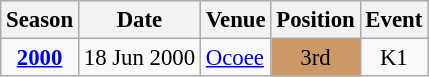<table class="wikitable" style="text-align:center; font-size:95%;">
<tr>
<th>Season</th>
<th>Date</th>
<th>Venue</th>
<th>Position</th>
<th>Event</th>
</tr>
<tr>
<td><strong><a href='#'>2000</a></strong></td>
<td align=right>18 Jun 2000</td>
<td align=left><a href='#'>Ocoee</a></td>
<td bgcolor=cc9966>3rd</td>
<td>K1</td>
</tr>
</table>
